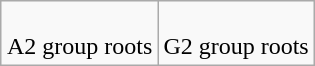<table class="wikitable skin-invert-image" align=right style="text-align:center;">
<tr>
<td><br>A2 group roots<br></td>
<td><br>G2 group roots<br></td>
</tr>
</table>
